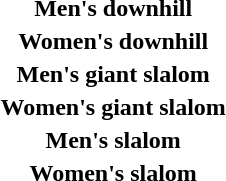<table>
<tr>
<th scope="row">Men's downhill<br></th>
<td></td>
<td></td>
<td></td>
</tr>
<tr>
<th scope="row">Women's downhill<br></th>
<td></td>
<td></td>
<td></td>
</tr>
<tr>
<th scope="row">Men's giant slalom<br></th>
<td></td>
<td></td>
<td></td>
</tr>
<tr>
<th scope="row">Women's giant slalom<br></th>
<td></td>
<td></td>
<td></td>
</tr>
<tr>
<th scope="row">Men's slalom<br></th>
<td></td>
<td></td>
<td></td>
</tr>
<tr>
<th scope="row">Women's slalom<br></th>
<td></td>
<td></td>
<td></td>
</tr>
</table>
